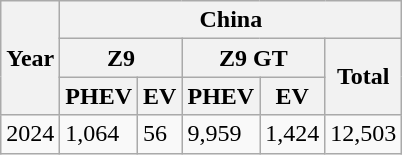<table class="wikitable">
<tr>
<th rowspan="3">Year</th>
<th colspan="5">China</th>
</tr>
<tr>
<th colspan="2">Z9</th>
<th colspan="2">Z9 GT</th>
<th rowspan="2">Total</th>
</tr>
<tr>
<th>PHEV</th>
<th>EV</th>
<th>PHEV</th>
<th>EV</th>
</tr>
<tr>
<td>2024</td>
<td>1,064</td>
<td>56</td>
<td>9,959</td>
<td>1,424</td>
<td>12,503</td>
</tr>
</table>
